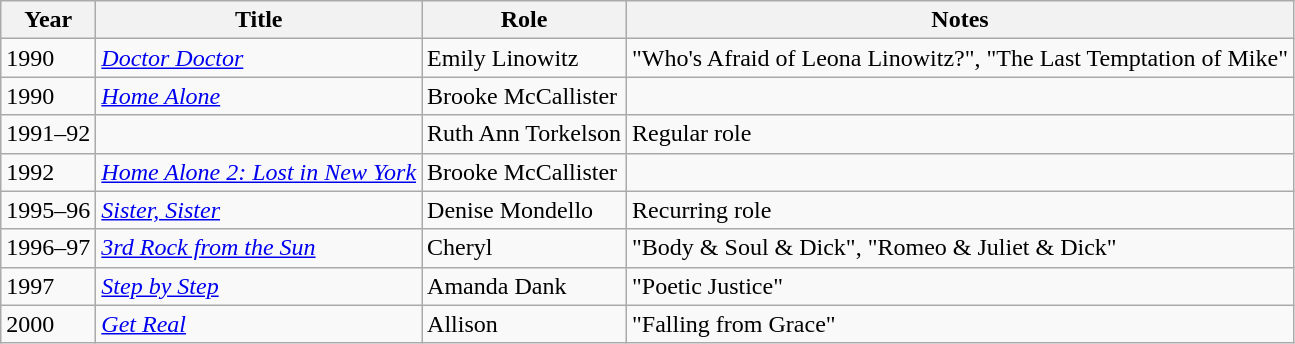<table class="wikitable sortable">
<tr>
<th>Year</th>
<th>Title</th>
<th>Role</th>
<th class="unsortable">Notes</th>
</tr>
<tr>
<td>1990</td>
<td><em><a href='#'>Doctor Doctor</a></em></td>
<td>Emily Linowitz</td>
<td>"Who's Afraid of Leona Linowitz?", "The Last Temptation of Mike"</td>
</tr>
<tr>
<td>1990</td>
<td><em><a href='#'>Home Alone</a></em></td>
<td>Brooke McCallister</td>
<td></td>
</tr>
<tr>
<td>1991–92</td>
<td><em></em></td>
<td>Ruth Ann Torkelson</td>
<td>Regular role</td>
</tr>
<tr>
<td>1992</td>
<td><em><a href='#'>Home Alone 2: Lost in New York</a></em></td>
<td>Brooke McCallister</td>
<td></td>
</tr>
<tr>
<td>1995–96</td>
<td><em><a href='#'>Sister, Sister</a></em></td>
<td>Denise Mondello</td>
<td>Recurring role</td>
</tr>
<tr>
<td>1996–97</td>
<td><em><a href='#'>3rd Rock from the Sun</a></em></td>
<td>Cheryl</td>
<td>"Body & Soul & Dick", "Romeo & Juliet & Dick"</td>
</tr>
<tr>
<td>1997</td>
<td><em><a href='#'>Step by Step</a></em></td>
<td>Amanda Dank</td>
<td>"Poetic Justice"</td>
</tr>
<tr>
<td>2000</td>
<td><em><a href='#'>Get Real</a></em></td>
<td>Allison</td>
<td>"Falling from Grace"</td>
</tr>
</table>
